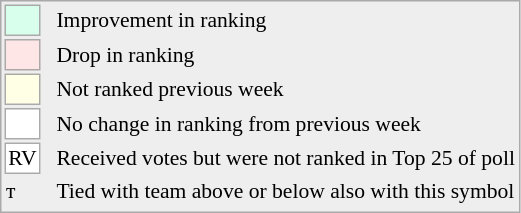<table style="font-size:90%; border:1px solid #aaa; white-space:nowrap; background:#eee;">
<tr>
<td style="background:#d8ffeb; width:20px; border:1px solid #aaa;"> </td>
<td rowspan=6> </td>
<td>Improvement in ranking</td>
</tr>
<tr>
<td style="background:#ffe6e6; width:20px; border:1px solid #aaa;"> </td>
<td>Drop in ranking</td>
</tr>
<tr>
<td style="background:#ffffe6; width:20px; border:1px solid #aaa;"> </td>
<td>Not ranked previous week</td>
</tr>
<tr>
<td style="background:#fff; width:20px; border:1px solid #aaa;"> </td>
<td>No change in ranking from previous week</td>
</tr>
<tr>
<td style="text-align:center; width:20px; border:1px solid #aaa; background:white;">RV</td>
<td>Received votes but were not ranked in Top 25 of poll</td>
</tr>
<tr>
<td>т</td>
<td>Tied with team above or below also with this symbol</td>
</tr>
<tr>
</tr>
</table>
